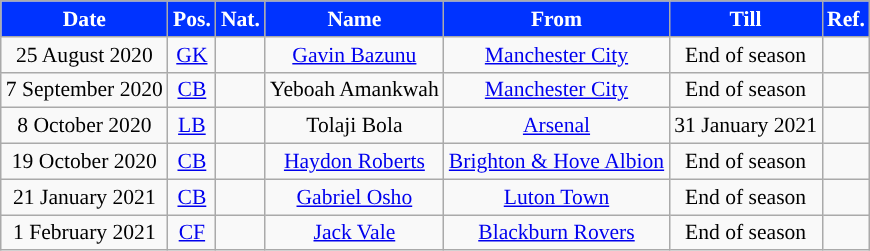<table class="wikitable"  style="text-align:center; font-size:90%; ">
<tr>
<th style="background:#03f;color:#fff;">Date</th>
<th style="background:#03f;color:#fff;">Pos.</th>
<th style="background:#03f;color:#fff;">Nat.</th>
<th style="background:#03f;color:#fff;">Name</th>
<th style="background:#03f;color:#fff;">From</th>
<th style="background:#03f;color:#fff;">Till</th>
<th style="background:#03f;color:#fff;">Ref.</th>
</tr>
<tr>
<td>25 August 2020</td>
<td><a href='#'>GK</a></td>
<td></td>
<td><a href='#'>Gavin Bazunu</a></td>
<td> <a href='#'>Manchester City</a></td>
<td>End of season</td>
<td></td>
</tr>
<tr>
<td>7 September 2020</td>
<td><a href='#'>CB</a></td>
<td></td>
<td>Yeboah Amankwah</td>
<td> <a href='#'>Manchester City</a></td>
<td>End of season</td>
<td></td>
</tr>
<tr>
<td>8 October 2020</td>
<td><a href='#'>LB</a></td>
<td></td>
<td>Tolaji Bola</td>
<td> <a href='#'>Arsenal</a></td>
<td>31 January 2021</td>
<td></td>
</tr>
<tr>
<td>19 October 2020</td>
<td><a href='#'>CB</a></td>
<td></td>
<td><a href='#'>Haydon Roberts</a></td>
<td> <a href='#'>Brighton & Hove Albion</a></td>
<td>End of season</td>
<td></td>
</tr>
<tr>
<td>21 January 2021</td>
<td><a href='#'>CB</a></td>
<td></td>
<td><a href='#'>Gabriel Osho</a></td>
<td> <a href='#'>Luton Town</a></td>
<td>End of season</td>
<td></td>
</tr>
<tr>
<td>1 February 2021</td>
<td><a href='#'>CF</a></td>
<td></td>
<td><a href='#'>Jack Vale</a></td>
<td> <a href='#'>Blackburn Rovers</a></td>
<td>End of season</td>
<td></td>
</tr>
</table>
